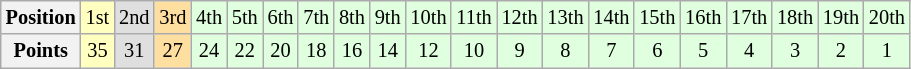<table class="wikitable" style="font-size:85%; text-align: center">
<tr>
<th>Position</th>
<td style="background:#FFFFBF;">1st</td>
<td style="background:#DFDFDF;">2nd</td>
<td style="background:#FFDF9F;">3rd</td>
<td style="background:#DFFFDF;">4th</td>
<td style="background:#DFFFDF;">5th</td>
<td style="background:#DFFFDF;">6th</td>
<td style="background:#DFFFDF;">7th</td>
<td style="background:#DFFFDF;">8th</td>
<td style="background:#DFFFDF;">9th</td>
<td style="background:#DFFFDF;">10th</td>
<td style="background:#DFFFDF;">11th</td>
<td style="background:#DFFFDF;">12th</td>
<td style="background:#DFFFDF;">13th</td>
<td style="background:#DFFFDF;">14th</td>
<td style="background:#DFFFDF;">15th</td>
<td style="background:#DFFFDF;">16th</td>
<td style="background:#DFFFDF;">17th</td>
<td style="background:#DFFFDF;">18th</td>
<td style="background:#DFFFDF;">19th</td>
<td style="background:#DFFFDF;">20th</td>
</tr>
<tr>
<th>Points</th>
<td style="background:#FFFFBF;">35</td>
<td style="background:#DFDFDF;">31</td>
<td style="background:#FFDF9F;">27</td>
<td style="background:#DFFFDF;">24</td>
<td style="background:#DFFFDF;">22</td>
<td style="background:#DFFFDF;">20</td>
<td style="background:#DFFFDF;">18</td>
<td style="background:#DFFFDF;">16</td>
<td style="background:#DFFFDF;">14</td>
<td style="background:#DFFFDF;">12</td>
<td style="background:#DFFFDF;">10</td>
<td style="background:#DFFFDF;">9</td>
<td style="background:#DFFFDF;">8</td>
<td style="background:#DFFFDF;">7</td>
<td style="background:#DFFFDF;">6</td>
<td style="background:#DFFFDF;">5</td>
<td style="background:#DFFFDF;">4</td>
<td style="background:#DFFFDF;">3</td>
<td style="background:#DFFFDF;">2</td>
<td style="background:#DFFFDF;">1</td>
</tr>
</table>
